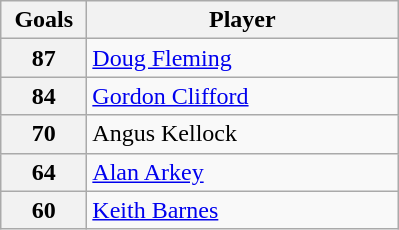<table class="wikitable" style="text-align:left;">
<tr>
<th width=50>Goals</th>
<th width=200>Player</th>
</tr>
<tr>
<th>87</th>
<td> <a href='#'>Doug Fleming</a></td>
</tr>
<tr>
<th>84</th>
<td> <a href='#'>Gordon Clifford</a></td>
</tr>
<tr>
<th>70</th>
<td> Angus Kellock</td>
</tr>
<tr>
<th>64</th>
<td> <a href='#'>Alan Arkey</a></td>
</tr>
<tr>
<th>60</th>
<td> <a href='#'>Keith Barnes</a></td>
</tr>
</table>
